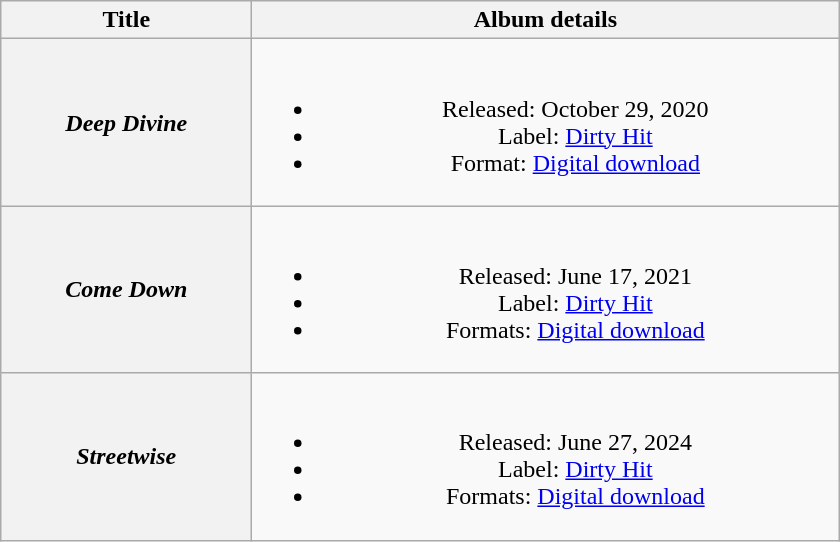<table class="wikitable plainrowheaders" style="text-align:center;">
<tr>
<th scope="col" rowspan="1" style="width:10em;">Title</th>
<th scope="col" rowspan="1" style="width:24em;">Album details</th>
</tr>
<tr>
<th scope="row"><em>Deep Divine</em></th>
<td><br><ul><li>Released: October 29, 2020</li><li>Label: <a href='#'>Dirty Hit</a></li><li>Format: <a href='#'>Digital download</a></li></ul></td>
</tr>
<tr>
<th scope="row"><em>Come Down</em></th>
<td><br><ul><li>Released: June 17, 2021</li><li>Label: <a href='#'>Dirty Hit</a></li><li>Formats: <a href='#'>Digital download</a></li></ul></td>
</tr>
<tr>
<th scope="row"><em>Streetwise</em></th>
<td><br><ul><li>Released: June 27, 2024</li><li>Label: <a href='#'>Dirty Hit</a></li><li>Formats: <a href='#'>Digital download</a></li></ul></td>
</tr>
</table>
